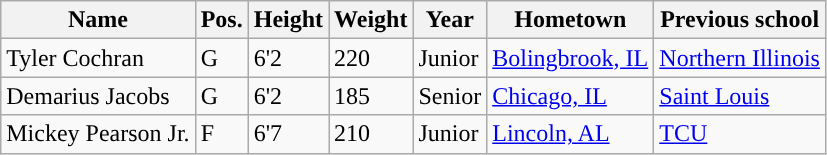<table class="wikitable sortable" border="1">
<tr align=center>
<th>Name</th>
<th>Pos.</th>
<th>Height</th>
<th>Weight</th>
<th>Year</th>
<th>Hometown</th>
<th>Previous school</th>
</tr>
<tr>
<td>Tyler Cochran</td>
<td>G</td>
<td>6'2</td>
<td>220</td>
<td>Junior</td>
<td><a href='#'>Bolingbrook, IL</a></td>
<td><a href='#'>Northern Illinois</a></td>
</tr>
<tr>
<td>Demarius Jacobs</td>
<td>G</td>
<td>6'2</td>
<td>185</td>
<td>Senior</td>
<td><a href='#'>Chicago, IL</a></td>
<td><a href='#'>Saint Louis</a></td>
</tr>
<tr>
<td>Mickey Pearson Jr.</td>
<td>F</td>
<td>6'7</td>
<td>210</td>
<td>Junior</td>
<td><a href='#'>Lincoln, AL</a></td>
<td><a href='#'>TCU</a></td>
</tr>
</table>
